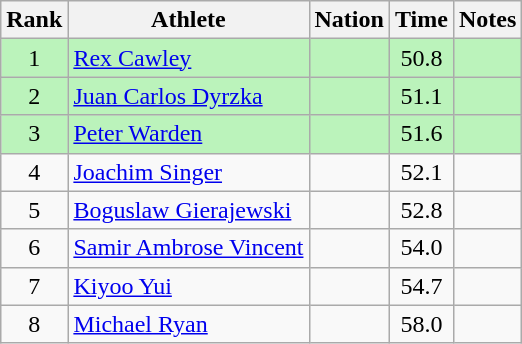<table class="wikitable sortable" style="text-align:center">
<tr>
<th>Rank</th>
<th>Athlete</th>
<th>Nation</th>
<th>Time</th>
<th>Notes</th>
</tr>
<tr bgcolor=bbf3bb>
<td>1</td>
<td align=left><a href='#'>Rex Cawley</a></td>
<td align=left></td>
<td>50.8</td>
<td></td>
</tr>
<tr bgcolor=bbf3bb>
<td>2</td>
<td align=left><a href='#'>Juan Carlos Dyrzka</a></td>
<td align=left></td>
<td>51.1</td>
<td></td>
</tr>
<tr bgcolor=bbf3bb>
<td>3</td>
<td align=left><a href='#'>Peter Warden</a></td>
<td align=left></td>
<td>51.6</td>
<td></td>
</tr>
<tr>
<td>4</td>
<td align=left><a href='#'>Joachim Singer</a></td>
<td align=left></td>
<td>52.1</td>
<td></td>
</tr>
<tr>
<td>5</td>
<td align=left><a href='#'>Boguslaw Gierajewski</a></td>
<td align=left></td>
<td>52.8</td>
<td></td>
</tr>
<tr>
<td>6</td>
<td align=left><a href='#'>Samir Ambrose Vincent</a></td>
<td align=left></td>
<td>54.0</td>
<td></td>
</tr>
<tr>
<td>7</td>
<td align=left><a href='#'>Kiyoo Yui</a></td>
<td align=left></td>
<td>54.7</td>
<td></td>
</tr>
<tr>
<td>8</td>
<td align=left><a href='#'>Michael Ryan</a></td>
<td align=left></td>
<td>58.0</td>
<td></td>
</tr>
</table>
